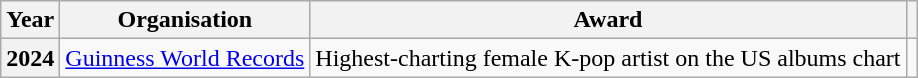<table class="wikitable plainrowheaders">
<tr>
<th scope="col">Year</th>
<th scope="col">Organisation</th>
<th scope="col">Award</th>
<th scope="col"></th>
</tr>
<tr>
<th scope="row">2024</th>
<td><a href='#'>Guinness World Records</a></td>
<td>Highest-charting female K-pop artist on the US albums chart</td>
<td style="text-align:center"></td>
</tr>
</table>
